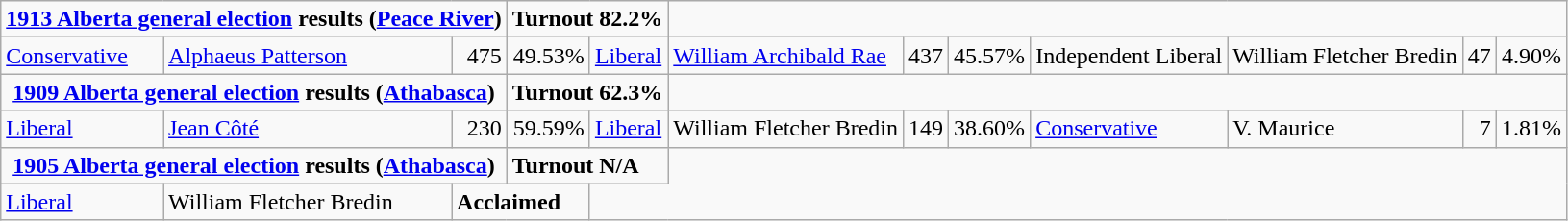<table class="wikitable" border="1">
<tr>
<td colspan="3" align=center><strong><a href='#'>1913 Alberta general election</a> results (<a href='#'>Peace River</a>)</strong></td>
<td colspan="2"><span><strong>Turnout 82.2%</strong></span></td>
</tr>
<tr>
<td><a href='#'>Conservative</a></td>
<td><a href='#'>Alphaeus Patterson</a></td>
<td align="right">475</td>
<td align="right">49.53%<br></td>
<td><a href='#'>Liberal</a></td>
<td><a href='#'>William Archibald Rae</a></td>
<td align="right">437</td>
<td align="right">45.57%<br></td>
<td>Independent Liberal</td>
<td>William Fletcher Bredin</td>
<td align="right">47</td>
<td align="right">4.90%</td>
</tr>
<tr>
<td colspan="3" align=center><strong><a href='#'>1909 Alberta general election</a> results (<a href='#'>Athabasca</a>)</strong></td>
<td colspan="2"><span><strong>Turnout 62.3%</strong></span></td>
</tr>
<tr>
<td><a href='#'>Liberal</a></td>
<td><a href='#'>Jean Côté</a></td>
<td align="right">230</td>
<td align="right">59.59%<br></td>
<td><a href='#'>Liberal</a></td>
<td>William Fletcher Bredin</td>
<td align="right">149</td>
<td align="right">38.60%<br></td>
<td><a href='#'>Conservative</a></td>
<td>V. Maurice</td>
<td align="right">7</td>
<td align="right">1.81%</td>
</tr>
<tr>
<td colspan="3" align=center><strong><a href='#'>1905 Alberta general election</a> results (<a href='#'>Athabasca</a>)</strong></td>
<td colspan="2"><span><strong>Turnout N/A</strong></span></td>
</tr>
<tr>
<td><a href='#'>Liberal</a></td>
<td>William Fletcher Bredin</td>
<td colspan="2"><strong>Acclaimed</strong></td>
</tr>
</table>
